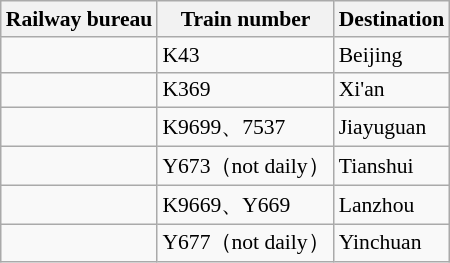<table class="wikitable sortable" style="font-size: 90%">
<tr>
<th>Railway bureau</th>
<th>Train number</th>
<th>Destination</th>
</tr>
<tr>
<td></td>
<td>K43</td>
<td>Beijing</td>
</tr>
<tr>
<td></td>
<td>K369</td>
<td>Xi'an</td>
</tr>
<tr>
<td></td>
<td>K9699、7537</td>
<td>Jiayuguan</td>
</tr>
<tr>
<td></td>
<td>Y673（not daily）</td>
<td>Tianshui</td>
</tr>
<tr>
<td></td>
<td>K9669、Y669</td>
<td>Lanzhou</td>
</tr>
<tr>
<td></td>
<td>Y677（not daily）</td>
<td>Yinchuan</td>
</tr>
</table>
